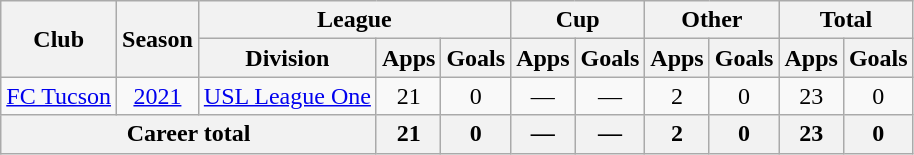<table class=wikitable style=text-align:center>
<tr>
<th rowspan=2>Club</th>
<th rowspan=2>Season</th>
<th colspan=3>League</th>
<th colspan=2>Cup</th>
<th colspan=2>Other</th>
<th colspan=2>Total</th>
</tr>
<tr>
<th>Division</th>
<th>Apps</th>
<th>Goals</th>
<th>Apps</th>
<th>Goals</th>
<th>Apps</th>
<th>Goals</th>
<th>Apps</th>
<th>Goals</th>
</tr>
<tr>
<td><a href='#'>FC Tucson</a></td>
<td><a href='#'>2021</a></td>
<td><a href='#'>USL League One</a></td>
<td>21</td>
<td>0</td>
<td>—</td>
<td>—</td>
<td>2</td>
<td>0</td>
<td>23</td>
<td>0</td>
</tr>
<tr>
<th colspan=3>Career total</th>
<th>21</th>
<th>0</th>
<th>—</th>
<th>—</th>
<th>2</th>
<th>0</th>
<th>23</th>
<th>0</th>
</tr>
</table>
